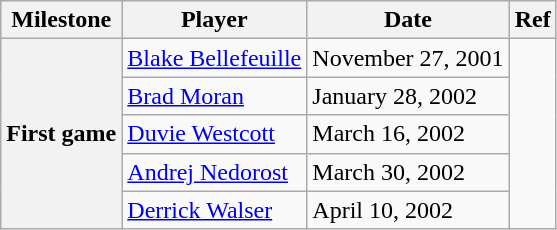<table class="wikitable">
<tr>
<th scope="col">Milestone</th>
<th scope="col">Player</th>
<th scope="col">Date</th>
<th scope="col">Ref</th>
</tr>
<tr>
<th rowspan=5>First game</th>
<td><a href='#'>Blake Bellefeuille</a></td>
<td>November 27, 2001</td>
<td rowspan=5></td>
</tr>
<tr>
<td><a href='#'>Brad Moran</a></td>
<td>January 28, 2002</td>
</tr>
<tr>
<td><a href='#'>Duvie Westcott</a></td>
<td>March 16, 2002</td>
</tr>
<tr>
<td><a href='#'>Andrej Nedorost</a></td>
<td>March 30, 2002</td>
</tr>
<tr>
<td><a href='#'>Derrick Walser</a></td>
<td>April 10, 2002</td>
</tr>
</table>
